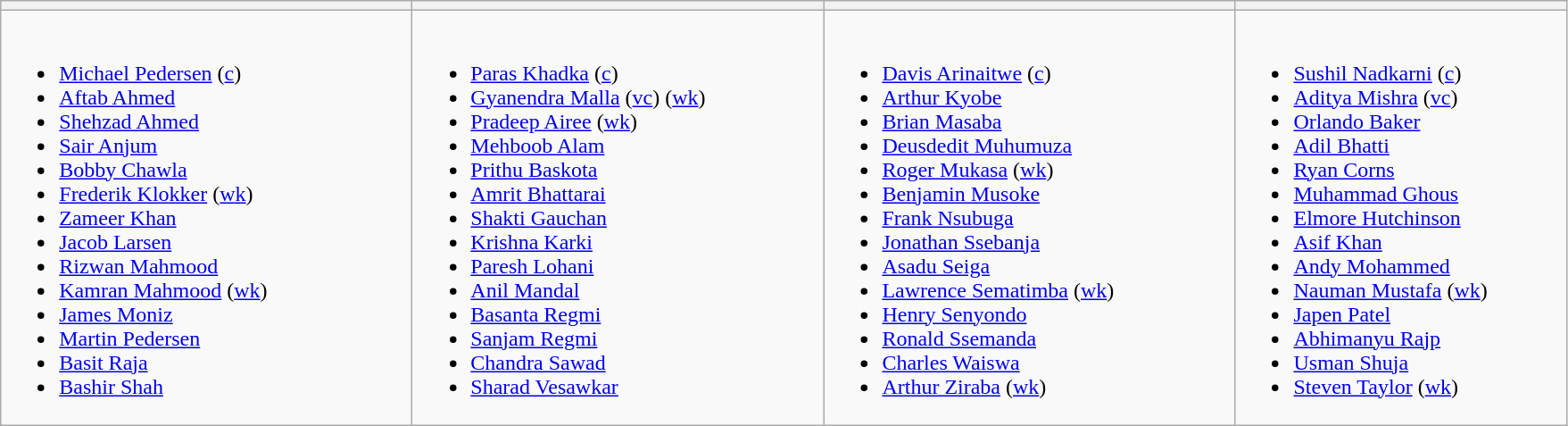<table class="wikitable">
<tr>
<th width=300></th>
<th width=300></th>
<th width=300></th>
<th width=240></th>
</tr>
<tr>
<td valign=top><br><ul><li><a href='#'>Michael Pedersen</a> (<a href='#'>c</a>)</li><li><a href='#'>Aftab Ahmed</a></li><li><a href='#'>Shehzad Ahmed</a></li><li><a href='#'>Sair Anjum</a></li><li><a href='#'>Bobby Chawla</a></li><li><a href='#'>Frederik Klokker</a> (<a href='#'>wk</a>)</li><li><a href='#'>Zameer Khan</a></li><li><a href='#'>Jacob Larsen</a></li><li><a href='#'>Rizwan Mahmood</a></li><li><a href='#'>Kamran Mahmood</a> (<a href='#'>wk</a>)</li><li><a href='#'>James Moniz</a></li><li><a href='#'>Martin Pedersen</a></li><li><a href='#'>Basit Raja</a></li><li><a href='#'>Bashir Shah</a></li></ul></td>
<td valign=top><br><ul><li><a href='#'>Paras Khadka</a> (<a href='#'>c</a>)</li><li><a href='#'>Gyanendra Malla</a> (<a href='#'>vc</a>) (<a href='#'>wk</a>)</li><li><a href='#'>Pradeep Airee</a> (<a href='#'>wk</a>)</li><li><a href='#'>Mehboob Alam</a></li><li><a href='#'>Prithu Baskota</a></li><li><a href='#'>Amrit Bhattarai</a></li><li><a href='#'>Shakti Gauchan</a></li><li><a href='#'>Krishna Karki</a></li><li><a href='#'>Paresh Lohani</a></li><li><a href='#'>Anil Mandal</a></li><li><a href='#'>Basanta Regmi</a></li><li><a href='#'>Sanjam Regmi</a></li><li><a href='#'>Chandra Sawad</a></li><li><a href='#'>Sharad Vesawkar</a></li></ul></td>
<td valign=top><br><ul><li><a href='#'>Davis Arinaitwe</a> (<a href='#'>c</a>)</li><li><a href='#'>Arthur Kyobe</a></li><li><a href='#'>Brian Masaba</a></li><li><a href='#'>Deusdedit Muhumuza</a></li><li><a href='#'>Roger Mukasa</a> (<a href='#'>wk</a>)</li><li><a href='#'>Benjamin Musoke</a></li><li><a href='#'>Frank Nsubuga</a></li><li><a href='#'>Jonathan Ssebanja</a></li><li><a href='#'>Asadu Seiga</a></li><li><a href='#'>Lawrence Sematimba</a> (<a href='#'>wk</a>)</li><li><a href='#'>Henry Senyondo</a></li><li><a href='#'>Ronald Ssemanda</a></li><li><a href='#'>Charles Waiswa</a></li><li><a href='#'>Arthur Ziraba</a> (<a href='#'>wk</a>)</li></ul></td>
<td valign=top><br><ul><li><a href='#'>Sushil Nadkarni</a> (<a href='#'>c</a>)</li><li><a href='#'>Aditya Mishra</a> (<a href='#'>vc</a>)</li><li><a href='#'>Orlando Baker</a></li><li><a href='#'>Adil Bhatti</a></li><li><a href='#'>Ryan Corns</a></li><li><a href='#'>Muhammad Ghous</a></li><li><a href='#'>Elmore Hutchinson</a></li><li><a href='#'>Asif Khan</a></li><li><a href='#'>Andy Mohammed</a></li><li><a href='#'>Nauman Mustafa</a> (<a href='#'>wk</a>)</li><li><a href='#'>Japen Patel</a></li><li><a href='#'>Abhimanyu Rajp</a></li><li><a href='#'>Usman Shuja</a></li><li><a href='#'>Steven Taylor</a> (<a href='#'>wk</a>)</li></ul></td>
</tr>
</table>
